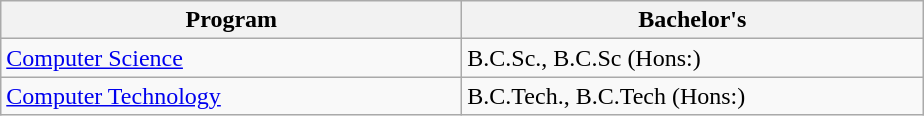<table class="wikitable">
<tr>
<th width="300"><strong>Program</strong></th>
<th width="300"><strong>Bachelor's</strong></th>
</tr>
<tr>
<td><a href='#'>Computer Science</a></td>
<td>B.C.Sc., B.C.Sc (Hons:)</td>
</tr>
<tr>
<td><a href='#'>Computer Technology</a></td>
<td>B.C.Tech., B.C.Tech (Hons:)</td>
</tr>
</table>
